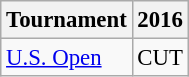<table class="wikitable" style="font-size:95%;text-align:center;">
<tr>
<th>Tournament</th>
<th>2016</th>
</tr>
<tr>
<td align=left><a href='#'>U.S. Open</a></td>
<td>CUT</td>
</tr>
</table>
